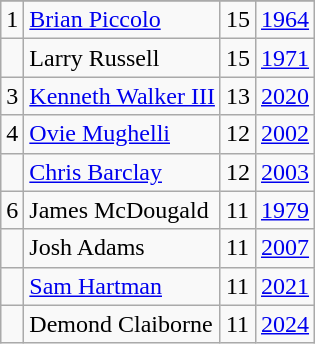<table class="wikitable">
<tr>
</tr>
<tr>
<td>1</td>
<td><a href='#'>Brian Piccolo</a></td>
<td>15</td>
<td><a href='#'>1964</a></td>
</tr>
<tr>
<td></td>
<td>Larry Russell</td>
<td>15</td>
<td><a href='#'>1971</a></td>
</tr>
<tr>
<td>3</td>
<td><a href='#'>Kenneth Walker III</a></td>
<td>13</td>
<td><a href='#'>2020</a></td>
</tr>
<tr>
<td>4</td>
<td><a href='#'>Ovie Mughelli</a></td>
<td>12</td>
<td><a href='#'>2002</a></td>
</tr>
<tr>
<td></td>
<td><a href='#'>Chris Barclay</a></td>
<td>12</td>
<td><a href='#'>2003</a></td>
</tr>
<tr>
<td>6</td>
<td>James McDougald</td>
<td>11</td>
<td><a href='#'>1979</a></td>
</tr>
<tr>
<td></td>
<td>Josh Adams</td>
<td>11</td>
<td><a href='#'>2007</a></td>
</tr>
<tr>
<td></td>
<td><a href='#'>Sam Hartman</a></td>
<td>11</td>
<td><a href='#'>2021</a></td>
</tr>
<tr>
<td></td>
<td>Demond Claiborne</td>
<td>11</td>
<td><a href='#'>2024</a></td>
</tr>
</table>
